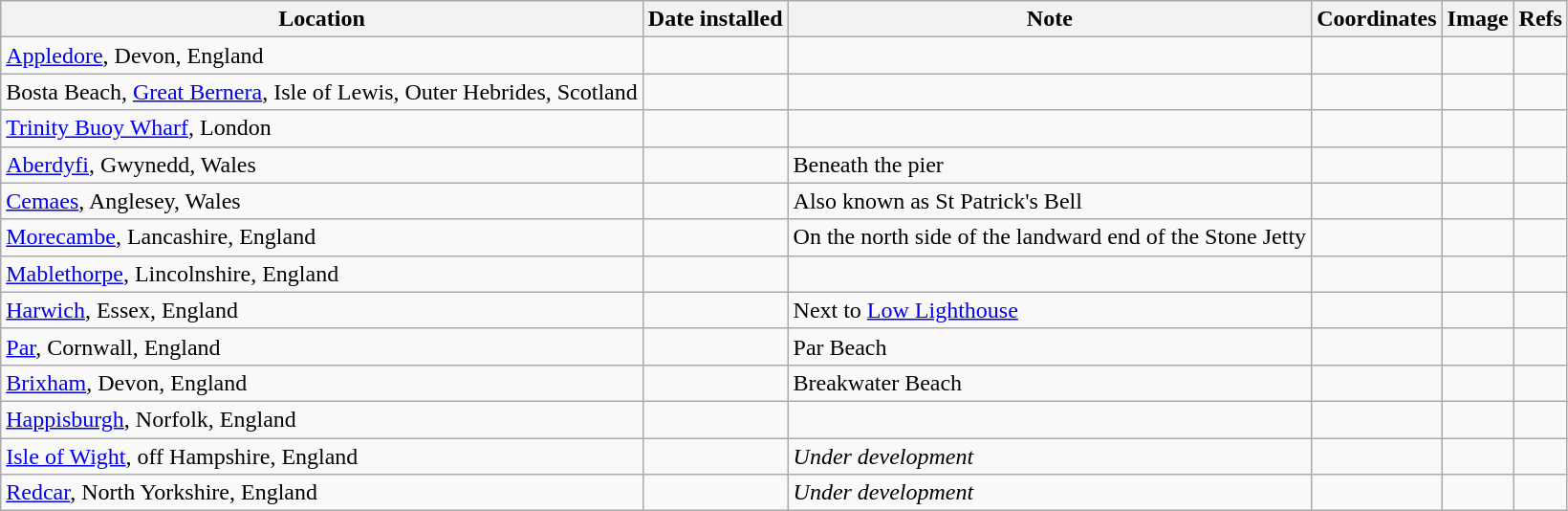<table class="wikitable sortable">
<tr>
<th>Location</th>
<th>Date installed</th>
<th>Note</th>
<th>Coordinates</th>
<th>Image</th>
<th>Refs</th>
</tr>
<tr>
<td><a href='#'>Appledore</a>, Devon, England</td>
<td></td>
<td></td>
<td></td>
<td></td>
<td></td>
</tr>
<tr>
<td>Bosta Beach, <a href='#'>Great Bernera</a>, Isle of Lewis, Outer Hebrides, Scotland</td>
<td></td>
<td></td>
<td></td>
<td></td>
<td></td>
</tr>
<tr>
<td><a href='#'>Trinity Buoy Wharf</a>, London</td>
<td></td>
<td></td>
<td></td>
<td></td>
<td></td>
</tr>
<tr>
<td><a href='#'>Aberdyfi</a>, Gwynedd, Wales</td>
<td></td>
<td>Beneath the pier</td>
<td></td>
<td></td>
<td></td>
</tr>
<tr>
<td><a href='#'>Cemaes</a>, Anglesey, Wales</td>
<td></td>
<td>Also known as St Patrick's Bell</td>
<td></td>
<td></td>
<td></td>
</tr>
<tr>
<td><a href='#'>Morecambe</a>, Lancashire, England</td>
<td></td>
<td>On the north side of the landward end of the Stone Jetty</td>
<td></td>
<td></td>
<td></td>
</tr>
<tr>
<td><a href='#'>Mablethorpe</a>, Lincolnshire, England</td>
<td></td>
<td></td>
<td></td>
<td></td>
<td></td>
</tr>
<tr>
<td><a href='#'>Harwich</a>, Essex, England</td>
<td></td>
<td>Next to <a href='#'>Low Lighthouse</a></td>
<td></td>
<td></td>
<td></td>
</tr>
<tr>
<td><a href='#'>Par</a>, Cornwall, England</td>
<td></td>
<td>Par Beach</td>
<td></td>
<td></td>
<td></td>
</tr>
<tr>
<td><a href='#'>Brixham</a>, Devon, England</td>
<td></td>
<td>Breakwater Beach</td>
<td></td>
<td></td>
<td></td>
</tr>
<tr>
<td><a href='#'>Happisburgh</a>, Norfolk, England</td>
<td></td>
<td></td>
<td></td>
<td></td>
<td></td>
</tr>
<tr>
<td><a href='#'>Isle of Wight</a>, off Hampshire, England</td>
<td></td>
<td><em>Under development</em></td>
<td></td>
<td></td>
<td></td>
</tr>
<tr>
<td><a href='#'>Redcar</a>, North Yorkshire, England</td>
<td></td>
<td><em>Under development</em></td>
<td></td>
<td></td>
<td></td>
</tr>
</table>
